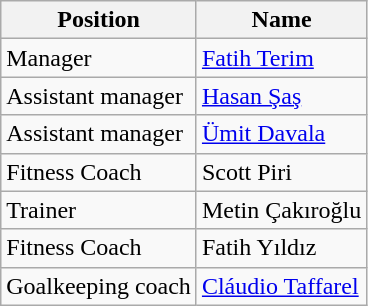<table class="wikitable">
<tr>
<th>Position</th>
<th>Name</th>
</tr>
<tr>
<td>Manager</td>
<td> <a href='#'>Fatih Terim</a></td>
</tr>
<tr>
<td>Assistant manager</td>
<td> <a href='#'>Hasan Şaş</a></td>
</tr>
<tr>
<td>Assistant manager</td>
<td> <a href='#'>Ümit Davala</a></td>
</tr>
<tr>
<td>Fitness Coach</td>
<td> Scott Piri</td>
</tr>
<tr>
<td>Trainer</td>
<td> Metin Çakıroğlu</td>
</tr>
<tr>
<td>Fitness Coach</td>
<td> Fatih Yıldız</td>
</tr>
<tr>
<td>Goalkeeping coach</td>
<td> <a href='#'>Cláudio Taffarel</a></td>
</tr>
</table>
